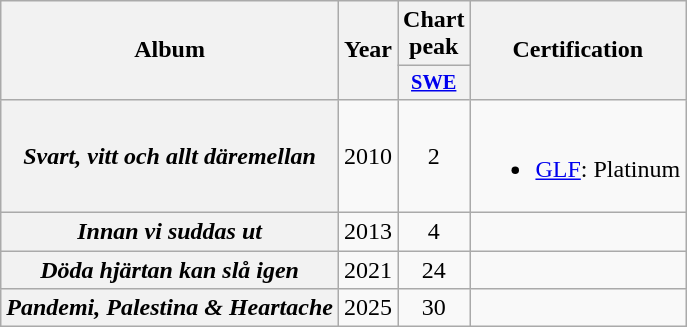<table class="wikitable plainrowheaders" style="text-align:center">
<tr>
<th scope="col" rowspan="2">Album</th>
<th scope="col" rowspan="2">Year</th>
<th scope="col" colspan="1">Chart<br>peak</th>
<th scope="col" rowspan="2">Certification</th>
</tr>
<tr>
<th scope="col" style="width:3em;font-size:85%;"><a href='#'>SWE</a><br></th>
</tr>
<tr>
<th scope="row"><em>Svart, vitt och allt däremellan</em></th>
<td>2010</td>
<td>2</td>
<td><br><ul><li><a href='#'>GLF</a>: Platinum</li></ul></td>
</tr>
<tr>
<th scope="row"><em>Innan vi suddas ut</em></th>
<td>2013</td>
<td>4</td>
<td></td>
</tr>
<tr>
<th scope="row"><em>Döda hjärtan kan slå igen</em></th>
<td>2021</td>
<td>24</td>
<td></td>
</tr>
<tr>
<th scope="row"><em>Pandemi, Palestina & Heartache</em></th>
<td>2025</td>
<td>30<br></td>
</tr>
</table>
